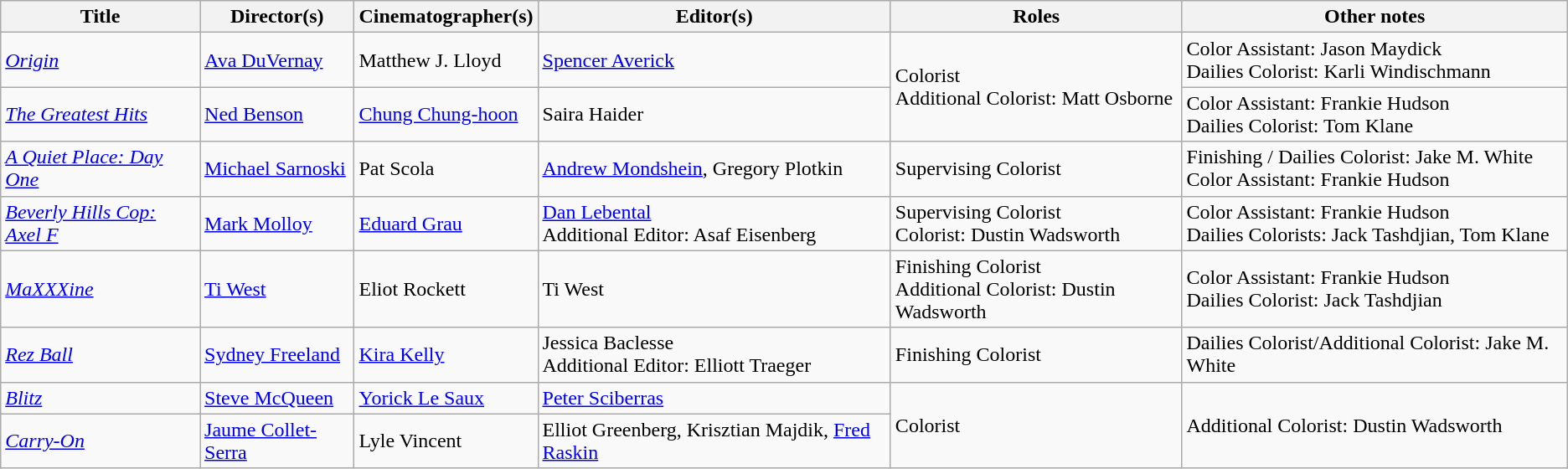<table class="wikitable">
<tr>
<th>Title</th>
<th>Director(s)</th>
<th>Cinematographer(s)</th>
<th>Editor(s)</th>
<th>Roles</th>
<th>Other notes</th>
</tr>
<tr>
<td><em><a href='#'>Origin</a></em></td>
<td><a href='#'>Ava DuVernay</a></td>
<td>Matthew J. Lloyd</td>
<td><a href='#'>Spencer Averick</a></td>
<td rowspan="2">Colorist<br>Additional Colorist: Matt Osborne</td>
<td>Color Assistant: Jason Maydick<br>Dailies Colorist: Karli Windischmann</td>
</tr>
<tr>
<td><em><a href='#'>The Greatest Hits</a></em></td>
<td><a href='#'>Ned Benson</a></td>
<td><a href='#'>Chung Chung-hoon</a></td>
<td>Saira Haider</td>
<td>Color Assistant: Frankie Hudson<br>Dailies Colorist: Tom Klane</td>
</tr>
<tr>
<td><em><a href='#'>A Quiet Place: Day One</a></em></td>
<td><a href='#'>Michael Sarnoski</a></td>
<td>Pat Scola</td>
<td><a href='#'>Andrew Mondshein</a>, Gregory Plotkin</td>
<td>Supervising Colorist</td>
<td>Finishing / Dailies Colorist: Jake M. White<br>Color Assistant: Frankie Hudson</td>
</tr>
<tr>
<td><em><a href='#'>Beverly Hills Cop: Axel F</a></em></td>
<td><a href='#'>Mark Molloy</a></td>
<td><a href='#'>Eduard Grau</a></td>
<td><a href='#'>Dan Lebental</a><br>Additional Editor: Asaf Eisenberg</td>
<td>Supervising Colorist<br>Colorist: Dustin Wadsworth</td>
<td>Color Assistant: Frankie Hudson<br>Dailies Colorists: Jack Tashdjian, Tom Klane</td>
</tr>
<tr>
<td><em><a href='#'>MaXXXine</a></em></td>
<td><a href='#'>Ti West</a></td>
<td>Eliot Rockett</td>
<td>Ti West</td>
<td>Finishing Colorist<br>Additional Colorist: Dustin Wadsworth</td>
<td>Color Assistant: Frankie Hudson<br>Dailies Colorist: Jack Tashdjian</td>
</tr>
<tr>
<td><em><a href='#'>Rez Ball</a></em></td>
<td><a href='#'>Sydney Freeland</a></td>
<td><a href='#'>Kira Kelly</a></td>
<td>Jessica Baclesse<br>Additional Editor: Elliott Traeger</td>
<td>Finishing Colorist</td>
<td>Dailies Colorist/Additional Colorist: Jake M. White</td>
</tr>
<tr>
<td><em><a href='#'>Blitz</a></em></td>
<td><a href='#'>Steve McQueen</a></td>
<td><a href='#'>Yorick Le Saux</a></td>
<td><a href='#'>Peter Sciberras</a></td>
<td rowspan="2">Colorist</td>
<td rowspan="2">Additional Colorist: Dustin Wadsworth</td>
</tr>
<tr>
<td><em><a href='#'>Carry-On</a></em></td>
<td><a href='#'>Jaume Collet-Serra</a></td>
<td>Lyle Vincent</td>
<td>Elliot Greenberg, Krisztian Majdik, <a href='#'>Fred Raskin</a></td>
</tr>
</table>
